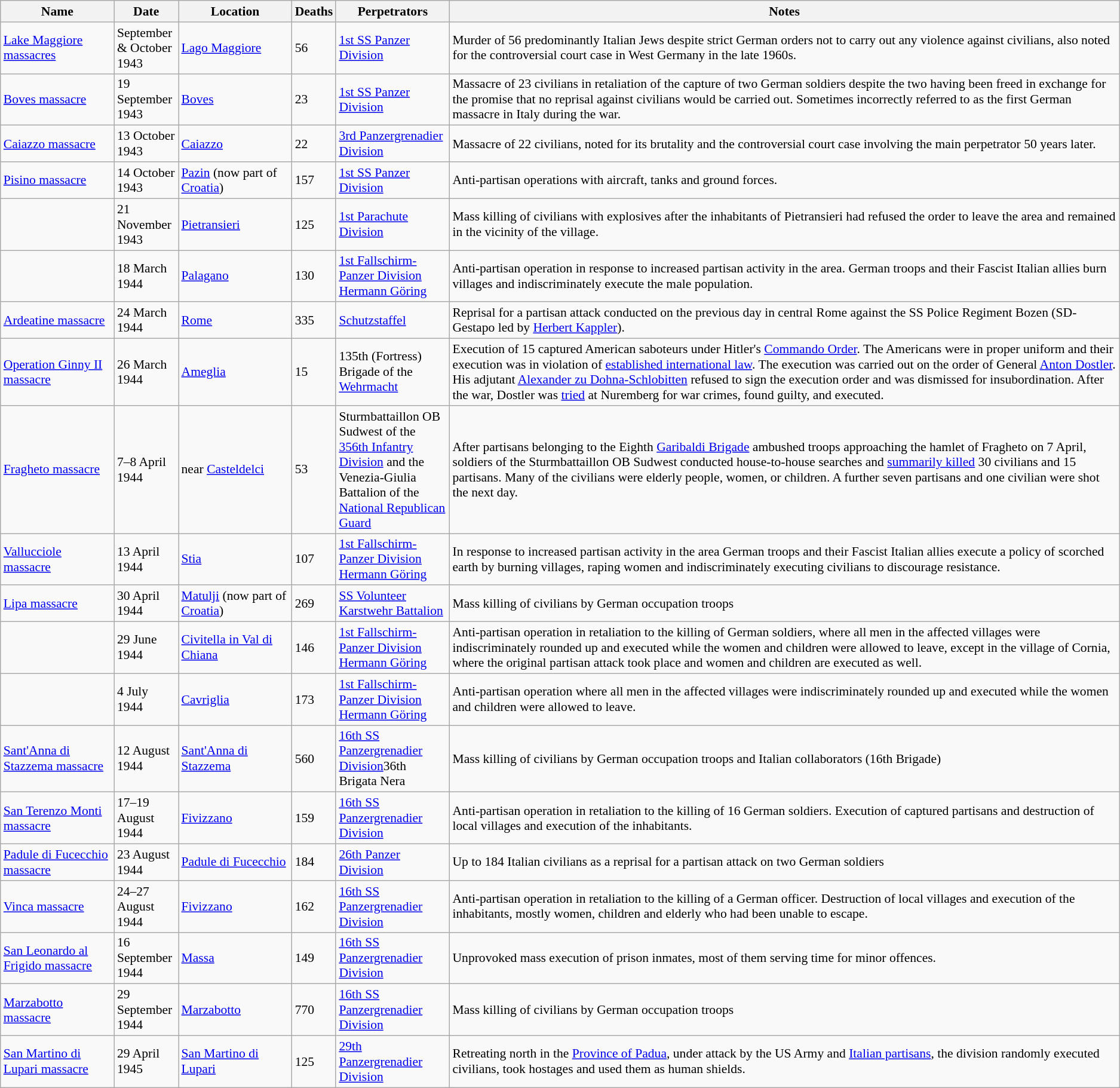<table class="sortable wikitable" style="font-size:90%;">
<tr>
<th style="width:120px;">Name</th>
<th style="width:65px;">Date</th>
<th style="width:120px;">Location</th>
<th style="width:30px;">Deaths</th>
<th style="width:120px;">Perpetrators</th>
<th class="unsortable">Notes</th>
</tr>
<tr>
<td><a href='#'>Lake Maggiore massacres</a></td>
<td>September & October 1943</td>
<td><a href='#'>Lago Maggiore</a></td>
<td>56</td>
<td><a href='#'>1st SS Panzer Division</a></td>
<td>Murder of 56 predominantly Italian Jews despite strict German orders not to carry out any violence against civilians, also noted for the controversial court case in West Germany in the late 1960s.</td>
</tr>
<tr>
<td><a href='#'>Boves massacre</a></td>
<td>19 September 1943</td>
<td><a href='#'>Boves</a></td>
<td>23</td>
<td><a href='#'>1st SS Panzer Division</a></td>
<td>Massacre of 23 civilians in retaliation of the capture of two German soldiers despite the two having been freed in exchange for the promise that no reprisal against civilians would be carried out. Sometimes incorrectly referred to as the first German massacre in Italy during the war.</td>
</tr>
<tr>
<td><a href='#'>Caiazzo massacre</a></td>
<td>13 October 1943</td>
<td><a href='#'>Caiazzo</a></td>
<td>22</td>
<td><a href='#'>3rd Panzergrenadier Division</a></td>
<td>Massacre of 22 civilians, noted for its brutality and the controversial court case involving the main perpetrator 50 years later.</td>
</tr>
<tr>
<td><a href='#'>Pisino massacre</a></td>
<td>14 October 1943</td>
<td><a href='#'>Pazin</a> (now part of <a href='#'>Croatia</a>)</td>
<td>157</td>
<td><a href='#'>1st SS Panzer Division</a></td>
<td>Anti-partisan operations with aircraft, tanks and ground forces.</td>
</tr>
<tr>
<td></td>
<td>21 November 1943</td>
<td><a href='#'>Pietransieri</a></td>
<td>125</td>
<td><a href='#'>1st Parachute Division</a></td>
<td>Mass killing of civilians with explosives after the inhabitants of Pietransieri had refused the order to leave the area and remained in the vicinity of the village.</td>
</tr>
<tr>
<td></td>
<td>18 March 1944</td>
<td><a href='#'>Palagano</a></td>
<td>130</td>
<td><a href='#'>1st Fallschirm-Panzer Division Hermann Göring</a></td>
<td>Anti-partisan operation in response to increased partisan activity in the area. German troops and their Fascist Italian allies burn villages and indiscriminately execute the male population.</td>
</tr>
<tr>
<td><a href='#'>Ardeatine massacre</a></td>
<td>24 March 1944</td>
<td><a href='#'>Rome</a></td>
<td>335</td>
<td><a href='#'>Schutzstaffel</a></td>
<td>Reprisal for a partisan attack conducted on the previous day in central Rome against the SS Police Regiment Bozen (SD-Gestapo led by <a href='#'>Herbert Kappler</a>).</td>
</tr>
<tr>
<td><a href='#'>Operation Ginny II massacre</a></td>
<td>26 March 1944</td>
<td><a href='#'>Ameglia</a></td>
<td>15</td>
<td>135th (Fortress) Brigade of the <a href='#'>Wehrmacht</a></td>
<td>Execution of 15 captured American saboteurs under Hitler's <a href='#'>Commando Order</a>. The Americans were in proper uniform and their execution was in violation of <a href='#'>established international law</a>. The execution was carried out on the order of General <a href='#'>Anton Dostler</a>. His adjutant <a href='#'>Alexander zu Dohna-Schlobitten</a> refused to sign the execution order and was dismissed for insubordination. After the war, Dostler was <a href='#'>tried</a> at Nuremberg for war crimes, found guilty, and executed.</td>
</tr>
<tr>
<td><a href='#'>Fragheto massacre</a></td>
<td>7–8 April 1944</td>
<td>near <a href='#'>Casteldelci</a></td>
<td> 53</td>
<td>Sturmbattaillon OB Sudwest of the <a href='#'>356th Infantry Division</a> and the Venezia-Giulia Battalion of the <a href='#'>National Republican Guard</a></td>
<td>After partisans belonging to the Eighth <a href='#'>Garibaldi Brigade</a> ambushed troops approaching the hamlet of Fragheto on 7 April, soldiers of the Sturmbattaillon OB Sudwest conducted house-to-house searches and <a href='#'>summarily killed</a> 30 civilians and 15 partisans. Many of the civilians were elderly people, women, or children. A further seven partisans and one civilian were shot the next day.</td>
</tr>
<tr>
<td><a href='#'>Vallucciole massacre</a></td>
<td>13 April 1944</td>
<td><a href='#'>Stia</a></td>
<td>107</td>
<td><a href='#'>1st Fallschirm-Panzer Division Hermann Göring</a></td>
<td>In response to increased partisan activity in the area German troops and their Fascist Italian allies execute a policy of scorched earth by burning villages, raping women and indiscriminately executing civilians to discourage resistance.</td>
</tr>
<tr>
<td><a href='#'>Lipa massacre</a></td>
<td>30 April 1944</td>
<td><a href='#'>Matulji</a> (now part of <a href='#'>Croatia</a>)</td>
<td>269</td>
<td><a href='#'>SS Volunteer Karstwehr Battalion</a></td>
<td>Mass killing of civilians by German occupation troops</td>
</tr>
<tr>
<td></td>
<td>29 June 1944</td>
<td><a href='#'>Civitella in Val di Chiana</a></td>
<td>146</td>
<td><a href='#'>1st Fallschirm-Panzer Division Hermann Göring</a></td>
<td>Anti-partisan operation in retaliation to the killing of German soldiers, where all men in the affected villages were indiscriminately rounded up and executed while the women and children were allowed to leave, except in the village of Cornia, where the original partisan attack took place and women and children are executed as well.</td>
</tr>
<tr>
<td></td>
<td>4 July 1944</td>
<td><a href='#'>Cavriglia</a></td>
<td>173</td>
<td><a href='#'>1st Fallschirm-Panzer Division Hermann Göring</a></td>
<td>Anti-partisan operation where all men in the affected villages were indiscriminately rounded up and executed while the women and children were allowed to leave.</td>
</tr>
<tr>
<td><a href='#'>Sant'Anna di Stazzema massacre</a></td>
<td>12 August 1944</td>
<td><a href='#'>Sant'Anna di Stazzema</a></td>
<td>560</td>
<td><a href='#'>16th SS Panzergrenadier Division</a>36th Brigata Nera</td>
<td>Mass killing of civilians by German occupation troops and Italian collaborators (16th Brigade)</td>
</tr>
<tr>
<td><a href='#'>San Terenzo Monti massacre</a></td>
<td>17–19 August 1944</td>
<td><a href='#'>Fivizzano</a></td>
<td>159</td>
<td><a href='#'>16th SS Panzergrenadier Division</a></td>
<td>Anti-partisan operation in retaliation to the killing of 16 German soldiers. Execution of captured partisans and destruction of local villages and execution of the inhabitants.</td>
</tr>
<tr>
<td><a href='#'>Padule di Fucecchio massacre</a></td>
<td>23 August 1944</td>
<td><a href='#'>Padule di Fucecchio</a></td>
<td>184</td>
<td><a href='#'>26th Panzer Division</a></td>
<td>Up to 184 Italian civilians as a reprisal for a partisan attack on two German soldiers</td>
</tr>
<tr>
<td><a href='#'>Vinca massacre</a></td>
<td>24–27 August 1944</td>
<td><a href='#'>Fivizzano</a></td>
<td>162</td>
<td><a href='#'>16th SS Panzergrenadier Division</a></td>
<td>Anti-partisan operation in retaliation to the killing of a German officer. Destruction of local villages and execution of the inhabitants, mostly women, children and elderly who had been unable to escape.</td>
</tr>
<tr>
<td><a href='#'>San Leonardo al Frigido massacre</a></td>
<td>16 September 1944</td>
<td><a href='#'>Massa</a></td>
<td>149</td>
<td><a href='#'>16th SS Panzergrenadier Division</a></td>
<td>Unprovoked mass execution of prison inmates, most of them serving time for minor offences.</td>
</tr>
<tr>
<td><a href='#'>Marzabotto massacre</a></td>
<td>29 September 1944</td>
<td><a href='#'>Marzabotto</a></td>
<td>770</td>
<td><a href='#'>16th SS Panzergrenadier Division</a></td>
<td>Mass killing of civilians by German occupation troops</td>
</tr>
<tr>
<td><a href='#'>San Martino di Lupari massacre</a></td>
<td>29 April 1945</td>
<td><a href='#'>San Martino di Lupari</a></td>
<td>125</td>
<td><a href='#'>29th Panzergrenadier Division</a></td>
<td>Retreating north in the <a href='#'>Province of Padua</a>, under attack by the US Army and <a href='#'>Italian partisans</a>, the division randomly executed civilians, took hostages and used them as human shields.</td>
</tr>
</table>
